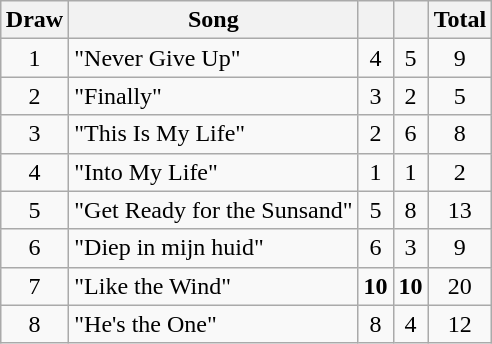<table class="wikitable plainrowheaders" style="margin: 1em auto 1em auto; text-align:center;">
<tr>
<th>Draw</th>
<th>Song</th>
<th></th>
<th></th>
<th>Total</th>
</tr>
<tr>
<td>1</td>
<td align="left">"Never Give Up"</td>
<td>4</td>
<td>5</td>
<td>9</td>
</tr>
<tr>
<td>2</td>
<td align="left">"Finally"</td>
<td>3</td>
<td>2</td>
<td>5</td>
</tr>
<tr>
<td>3</td>
<td align="left">"This Is My Life"</td>
<td>2</td>
<td>6</td>
<td>8</td>
</tr>
<tr>
<td>4</td>
<td align="left">"Into My Life"</td>
<td>1</td>
<td>1</td>
<td>2</td>
</tr>
<tr>
<td>5</td>
<td align="left">"Get Ready for the Sunsand"</td>
<td>5</td>
<td>8</td>
<td>13</td>
</tr>
<tr>
<td>6</td>
<td align="left">"Diep in mijn huid"</td>
<td>6</td>
<td>3</td>
<td>9</td>
</tr>
<tr>
<td>7</td>
<td align="left">"Like the Wind"</td>
<td><strong>10</strong></td>
<td><strong>10</strong></td>
<td>20</td>
</tr>
<tr>
<td>8</td>
<td align="left">"He's the One"</td>
<td>8</td>
<td>4</td>
<td>12</td>
</tr>
</table>
